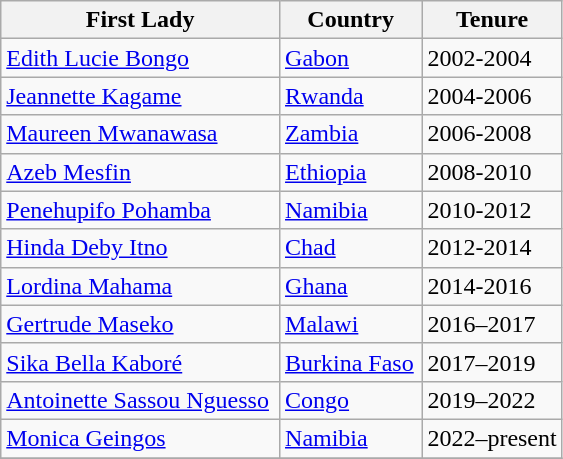<table class=wikitable>
<tr>
<th>First Lady</th>
<th>Country</th>
<th ! width=25%>Tenure</th>
</tr>
<tr>
<td><a href='#'>Edith Lucie Bongo</a></td>
<td> <a href='#'>Gabon</a></td>
<td>2002-2004</td>
</tr>
<tr>
<td><a href='#'>Jeannette Kagame</a></td>
<td> <a href='#'>Rwanda</a></td>
<td>2004-2006</td>
</tr>
<tr>
<td><a href='#'>Maureen Mwanawasa</a></td>
<td> <a href='#'>Zambia</a></td>
<td>2006-2008</td>
</tr>
<tr>
<td><a href='#'>Azeb Mesfin</a></td>
<td> <a href='#'>Ethiopia</a></td>
<td>2008-2010</td>
</tr>
<tr>
<td><a href='#'>Penehupifo Pohamba</a></td>
<td> <a href='#'>Namibia</a></td>
<td>2010-2012</td>
</tr>
<tr>
<td><a href='#'>Hinda Deby Itno</a></td>
<td> <a href='#'>Chad</a></td>
<td>2012-2014</td>
</tr>
<tr>
<td><a href='#'>Lordina Mahama</a></td>
<td> <a href='#'>Ghana</a></td>
<td>2014-2016</td>
</tr>
<tr>
<td><a href='#'>Gertrude Maseko</a></td>
<td> <a href='#'>Malawi</a></td>
<td>2016–2017</td>
</tr>
<tr>
<td><a href='#'>Sika Bella Kaboré</a></td>
<td> <a href='#'>Burkina Faso</a></td>
<td>2017–2019</td>
</tr>
<tr>
<td><a href='#'>Antoinette Sassou Nguesso</a></td>
<td> <a href='#'>Congo</a></td>
<td>2019–2022</td>
</tr>
<tr>
<td><a href='#'>Monica Geingos</a></td>
<td> <a href='#'>Namibia</a></td>
<td>2022–present</td>
</tr>
<tr>
</tr>
</table>
